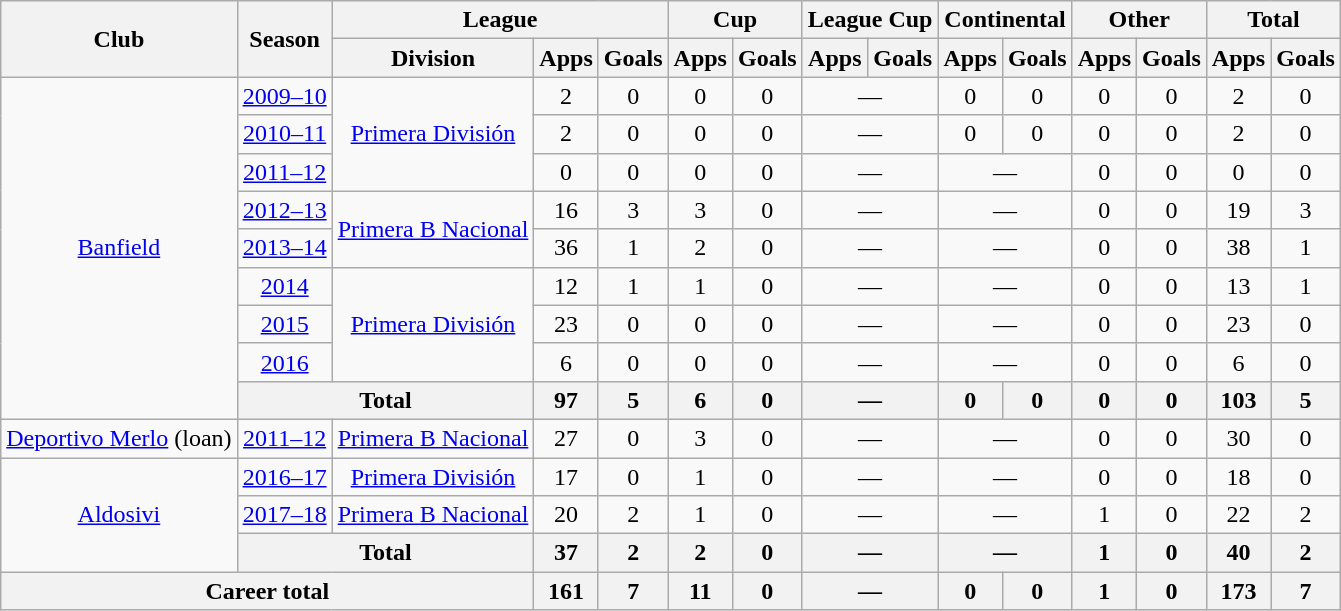<table class="wikitable" style="text-align:center">
<tr>
<th rowspan="2">Club</th>
<th rowspan="2">Season</th>
<th colspan="3">League</th>
<th colspan="2">Cup</th>
<th colspan="2">League Cup</th>
<th colspan="2">Continental</th>
<th colspan="2">Other</th>
<th colspan="2">Total</th>
</tr>
<tr>
<th>Division</th>
<th>Apps</th>
<th>Goals</th>
<th>Apps</th>
<th>Goals</th>
<th>Apps</th>
<th>Goals</th>
<th>Apps</th>
<th>Goals</th>
<th>Apps</th>
<th>Goals</th>
<th>Apps</th>
<th>Goals</th>
</tr>
<tr>
<td rowspan="9"><a href='#'>Banfield</a></td>
<td><a href='#'>2009–10</a></td>
<td rowspan="3"><a href='#'>Primera División</a></td>
<td>2</td>
<td>0</td>
<td>0</td>
<td>0</td>
<td colspan="2">—</td>
<td>0</td>
<td>0</td>
<td>0</td>
<td>0</td>
<td>2</td>
<td>0</td>
</tr>
<tr>
<td><a href='#'>2010–11</a></td>
<td>2</td>
<td>0</td>
<td>0</td>
<td>0</td>
<td colspan="2">—</td>
<td>0</td>
<td>0</td>
<td>0</td>
<td>0</td>
<td>2</td>
<td>0</td>
</tr>
<tr>
<td><a href='#'>2011–12</a></td>
<td>0</td>
<td>0</td>
<td>0</td>
<td>0</td>
<td colspan="2">—</td>
<td colspan="2">—</td>
<td>0</td>
<td>0</td>
<td>0</td>
<td>0</td>
</tr>
<tr>
<td><a href='#'>2012–13</a></td>
<td rowspan="2"><a href='#'>Primera B Nacional</a></td>
<td>16</td>
<td>3</td>
<td>3</td>
<td>0</td>
<td colspan="2">—</td>
<td colspan="2">—</td>
<td>0</td>
<td>0</td>
<td>19</td>
<td>3</td>
</tr>
<tr>
<td><a href='#'>2013–14</a></td>
<td>36</td>
<td>1</td>
<td>2</td>
<td>0</td>
<td colspan="2">—</td>
<td colspan="2">—</td>
<td>0</td>
<td>0</td>
<td>38</td>
<td>1</td>
</tr>
<tr>
<td><a href='#'>2014</a></td>
<td rowspan="3"><a href='#'>Primera División</a></td>
<td>12</td>
<td>1</td>
<td>1</td>
<td>0</td>
<td colspan="2">—</td>
<td colspan="2">—</td>
<td>0</td>
<td>0</td>
<td>13</td>
<td>1</td>
</tr>
<tr>
<td><a href='#'>2015</a></td>
<td>23</td>
<td>0</td>
<td>0</td>
<td>0</td>
<td colspan="2">—</td>
<td colspan="2">—</td>
<td>0</td>
<td>0</td>
<td>23</td>
<td>0</td>
</tr>
<tr>
<td><a href='#'>2016</a></td>
<td>6</td>
<td>0</td>
<td>0</td>
<td>0</td>
<td colspan="2">—</td>
<td colspan="2">—</td>
<td>0</td>
<td>0</td>
<td>6</td>
<td>0</td>
</tr>
<tr>
<th colspan="2">Total</th>
<th>97</th>
<th>5</th>
<th>6</th>
<th>0</th>
<th colspan="2">—</th>
<th>0</th>
<th>0</th>
<th>0</th>
<th>0</th>
<th>103</th>
<th>5</th>
</tr>
<tr>
<td rowspan="1"><a href='#'>Deportivo Merlo</a> (loan)</td>
<td><a href='#'>2011–12</a></td>
<td rowspan="1"><a href='#'>Primera B Nacional</a></td>
<td>27</td>
<td>0</td>
<td>3</td>
<td>0</td>
<td colspan="2">—</td>
<td colspan="2">—</td>
<td>0</td>
<td>0</td>
<td>30</td>
<td>0</td>
</tr>
<tr>
<td rowspan="3"><a href='#'>Aldosivi</a></td>
<td><a href='#'>2016–17</a></td>
<td rowspan="1"><a href='#'>Primera División</a></td>
<td>17</td>
<td>0</td>
<td>1</td>
<td>0</td>
<td colspan="2">—</td>
<td colspan="2">—</td>
<td>0</td>
<td>0</td>
<td>18</td>
<td>0</td>
</tr>
<tr>
<td><a href='#'>2017–18</a></td>
<td rowspan="1"><a href='#'>Primera B Nacional</a></td>
<td>20</td>
<td>2</td>
<td>1</td>
<td>0</td>
<td colspan="2">—</td>
<td colspan="2">—</td>
<td>1</td>
<td>0</td>
<td>22</td>
<td>2</td>
</tr>
<tr>
<th colspan="2">Total</th>
<th>37</th>
<th>2</th>
<th>2</th>
<th>0</th>
<th colspan="2">—</th>
<th colspan="2">—</th>
<th>1</th>
<th>0</th>
<th>40</th>
<th>2</th>
</tr>
<tr>
<th colspan="3">Career total</th>
<th>161</th>
<th>7</th>
<th>11</th>
<th>0</th>
<th colspan="2">—</th>
<th>0</th>
<th>0</th>
<th>1</th>
<th>0</th>
<th>173</th>
<th>7</th>
</tr>
</table>
